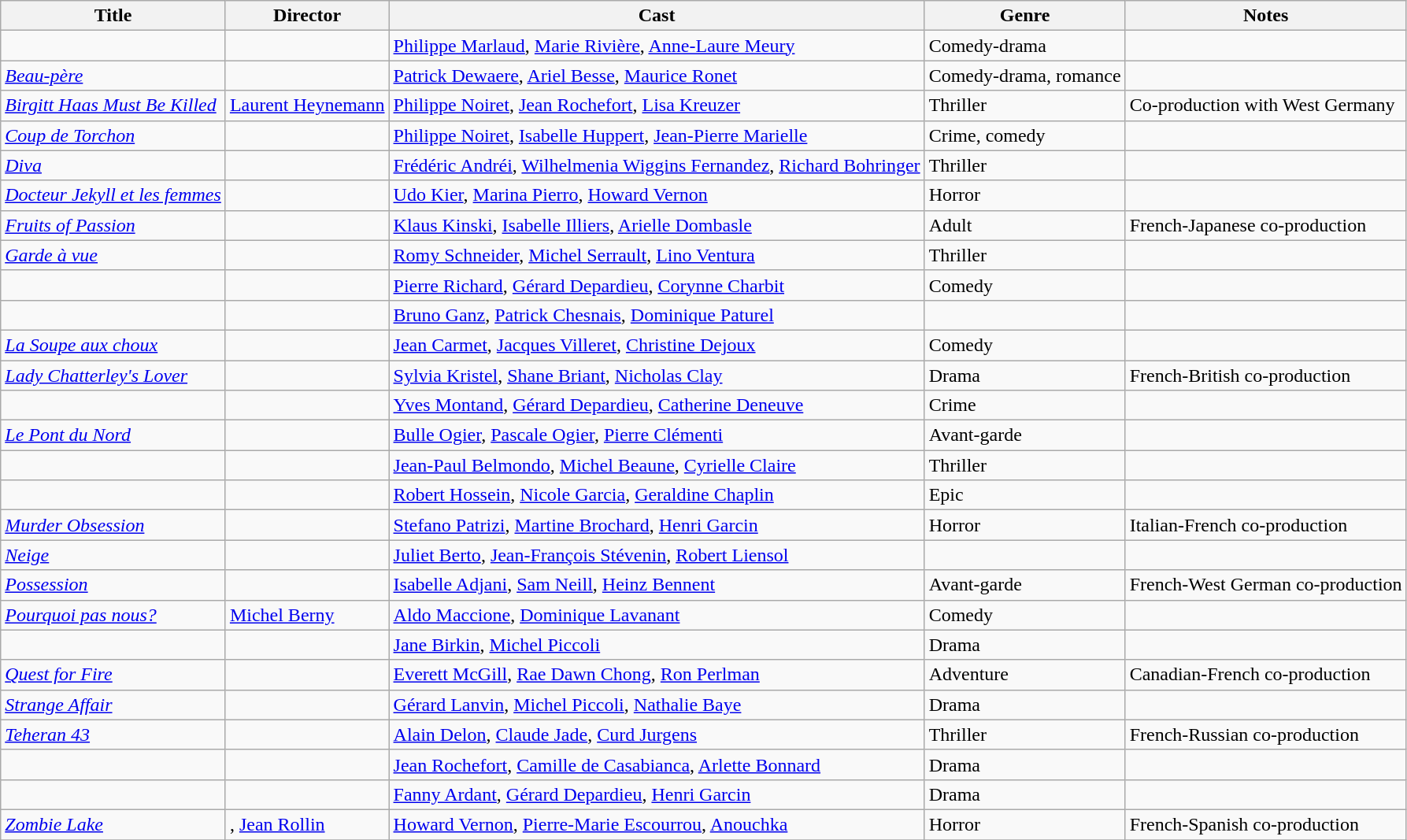<table class="wikitable sortable">
<tr>
<th scope="col">Title</th>
<th scope="col">Director</th>
<th scope="col" class="unsortable">Cast</th>
<th scope="col">Genre</th>
<th scope="col">Notes</th>
</tr>
<tr ! Title !! Director !! Cast !! Genre !! Notes>
<td></td>
<td></td>
<td><a href='#'>Philippe Marlaud</a>, <a href='#'>Marie Rivière</a>, <a href='#'>Anne-Laure Meury</a></td>
<td>Comedy-drama</td>
<td></td>
</tr>
<tr>
<td><em><a href='#'>Beau-père</a></em></td>
<td></td>
<td><a href='#'>Patrick Dewaere</a>, <a href='#'>Ariel Besse</a>, <a href='#'>Maurice Ronet</a></td>
<td>Comedy-drama, romance</td>
<td></td>
</tr>
<tr>
<td><em><a href='#'>Birgitt Haas Must Be Killed</a></em></td>
<td><a href='#'>Laurent Heynemann</a></td>
<td><a href='#'>Philippe Noiret</a>, <a href='#'>Jean Rochefort</a>, <a href='#'>Lisa Kreuzer</a></td>
<td>Thriller</td>
<td>Co-production with West Germany</td>
</tr>
<tr>
<td><em><a href='#'>Coup de Torchon</a></em></td>
<td></td>
<td><a href='#'>Philippe Noiret</a>, <a href='#'>Isabelle Huppert</a>, <a href='#'>Jean-Pierre Marielle</a></td>
<td>Crime, comedy</td>
<td></td>
</tr>
<tr>
<td><em><a href='#'>Diva</a></em></td>
<td></td>
<td><a href='#'>Frédéric Andréi</a>, <a href='#'>Wilhelmenia Wiggins Fernandez</a>, <a href='#'>Richard Bohringer</a></td>
<td>Thriller</td>
<td></td>
</tr>
<tr>
<td><em><a href='#'>Docteur Jekyll et les femmes</a></em></td>
<td></td>
<td><a href='#'>Udo Kier</a>, <a href='#'>Marina Pierro</a>, <a href='#'>Howard Vernon</a></td>
<td>Horror</td>
<td></td>
</tr>
<tr>
<td><em><a href='#'>Fruits of Passion</a></em></td>
<td></td>
<td><a href='#'>Klaus Kinski</a>, <a href='#'>Isabelle Illiers</a>, <a href='#'>Arielle Dombasle</a></td>
<td>Adult</td>
<td>French-Japanese co-production</td>
</tr>
<tr>
<td><em><a href='#'>Garde à vue</a></em></td>
<td></td>
<td><a href='#'>Romy Schneider</a>, <a href='#'>Michel Serrault</a>, <a href='#'>Lino Ventura</a></td>
<td>Thriller</td>
<td></td>
</tr>
<tr>
<td></td>
<td></td>
<td><a href='#'>Pierre Richard</a>, <a href='#'>Gérard Depardieu</a>, <a href='#'>Corynne Charbit</a></td>
<td>Comedy</td>
<td></td>
</tr>
<tr>
<td></td>
<td></td>
<td><a href='#'>Bruno Ganz</a>, <a href='#'>Patrick Chesnais</a>, <a href='#'>Dominique Paturel</a></td>
<td></td>
<td></td>
</tr>
<tr>
<td><em><a href='#'>La Soupe aux choux</a></em></td>
<td></td>
<td><a href='#'>Jean Carmet</a>, <a href='#'>Jacques Villeret</a>, <a href='#'>Christine Dejoux</a></td>
<td>Comedy</td>
<td></td>
</tr>
<tr>
<td><em><a href='#'>Lady Chatterley's Lover</a></em></td>
<td></td>
<td><a href='#'>Sylvia Kristel</a>, <a href='#'>Shane Briant</a>, <a href='#'>Nicholas Clay</a></td>
<td>Drama</td>
<td>French-British co-production</td>
</tr>
<tr>
<td></td>
<td></td>
<td><a href='#'>Yves Montand</a>, <a href='#'>Gérard Depardieu</a>, <a href='#'>Catherine Deneuve</a></td>
<td>Crime</td>
<td></td>
</tr>
<tr>
<td><em><a href='#'>Le Pont du Nord</a></em></td>
<td></td>
<td><a href='#'>Bulle Ogier</a>, <a href='#'>Pascale Ogier</a>, <a href='#'>Pierre Clémenti</a></td>
<td>Avant-garde</td>
<td></td>
</tr>
<tr>
<td></td>
<td></td>
<td><a href='#'>Jean-Paul Belmondo</a>, <a href='#'>Michel Beaune</a>, <a href='#'>Cyrielle Claire</a></td>
<td>Thriller</td>
<td></td>
</tr>
<tr>
<td></td>
<td></td>
<td><a href='#'>Robert Hossein</a>, <a href='#'>Nicole Garcia</a>, <a href='#'>Geraldine Chaplin</a></td>
<td>Epic</td>
<td></td>
</tr>
<tr>
<td><em><a href='#'>Murder Obsession</a></em></td>
<td></td>
<td><a href='#'>Stefano Patrizi</a>, <a href='#'>Martine Brochard</a>, <a href='#'>Henri Garcin</a></td>
<td>Horror</td>
<td>Italian-French co-production</td>
</tr>
<tr>
<td><em><a href='#'>Neige</a></em></td>
<td></td>
<td><a href='#'>Juliet Berto</a>, <a href='#'>Jean-François Stévenin</a>, <a href='#'>Robert Liensol</a></td>
<td></td>
<td></td>
</tr>
<tr>
<td><em><a href='#'>Possession</a></em></td>
<td></td>
<td><a href='#'>Isabelle Adjani</a>, <a href='#'>Sam Neill</a>, <a href='#'>Heinz Bennent</a></td>
<td>Avant-garde</td>
<td>French-West German co-production</td>
</tr>
<tr>
<td><em><a href='#'>Pourquoi pas nous?</a></em></td>
<td><a href='#'>Michel Berny</a></td>
<td><a href='#'>Aldo Maccione</a>, <a href='#'>Dominique Lavanant</a></td>
<td>Comedy</td>
<td></td>
</tr>
<tr>
<td><em></em></td>
<td></td>
<td><a href='#'>Jane Birkin</a>, <a href='#'>Michel Piccoli</a></td>
<td>Drama</td>
<td></td>
</tr>
<tr>
<td><em><a href='#'>Quest for Fire</a></em></td>
<td></td>
<td><a href='#'>Everett McGill</a>, <a href='#'>Rae Dawn Chong</a>, <a href='#'>Ron Perlman</a></td>
<td>Adventure</td>
<td>Canadian-French co-production</td>
</tr>
<tr>
<td><em><a href='#'>Strange Affair</a></em></td>
<td></td>
<td><a href='#'>Gérard Lanvin</a>, <a href='#'>Michel Piccoli</a>, <a href='#'>Nathalie Baye</a></td>
<td>Drama</td>
<td></td>
</tr>
<tr>
<td><em><a href='#'>Teheran 43</a></em></td>
<td></td>
<td><a href='#'>Alain Delon</a>, <a href='#'>Claude Jade</a>, <a href='#'>Curd Jurgens</a></td>
<td>Thriller</td>
<td>French-Russian co-production</td>
</tr>
<tr>
<td></td>
<td></td>
<td><a href='#'>Jean Rochefort</a>, <a href='#'>Camille de Casabianca</a>, <a href='#'>Arlette Bonnard</a></td>
<td>Drama</td>
<td></td>
</tr>
<tr>
<td></td>
<td></td>
<td><a href='#'>Fanny Ardant</a>, <a href='#'>Gérard Depardieu</a>, <a href='#'>Henri Garcin</a></td>
<td>Drama</td>
<td></td>
</tr>
<tr>
<td><em><a href='#'>Zombie Lake</a></em></td>
<td>, <a href='#'>Jean Rollin</a></td>
<td><a href='#'>Howard Vernon</a>, <a href='#'>Pierre-Marie Escourrou</a>, <a href='#'>Anouchka</a></td>
<td>Horror</td>
<td>French-Spanish co-production</td>
</tr>
<tr>
</tr>
</table>
